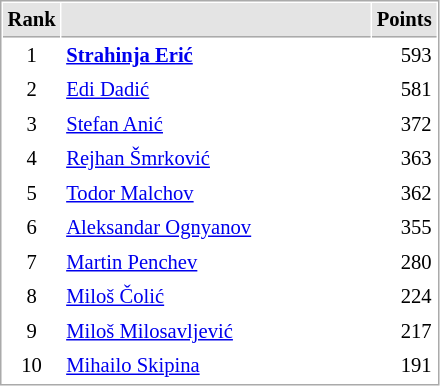<table cellspacing="1" cellpadding="3" style="border:1px solid #AAAAAA;font-size:86%">
<tr style="background-color: #E4E4E4;">
<th style="border-bottom:1px solid #AAAAAA" width=10>Rank</th>
<th style="border-bottom:1px solid #AAAAAA" width=200></th>
<th style="border-bottom:1px solid #AAAAAA" width=20 align=right>Points</th>
</tr>
<tr>
<td align=center>1</td>
<td> <strong><a href='#'>Strahinja Erić</a></strong></td>
<td align=right>593</td>
</tr>
<tr>
<td align=center>2</td>
<td> <a href='#'>Edi Dadić</a></td>
<td align=right>581</td>
</tr>
<tr>
<td align=center>3</td>
<td> <a href='#'>Stefan Anić</a></td>
<td align=right>372</td>
</tr>
<tr>
<td align=center>4</td>
<td> <a href='#'>Rejhan Šmrković</a></td>
<td align=right>363</td>
</tr>
<tr>
<td align=center>5</td>
<td> <a href='#'>Todor Malchov</a></td>
<td align=right>362</td>
</tr>
<tr>
<td align=center>6</td>
<td> <a href='#'>Aleksandar Ognyanov</a></td>
<td align=right>355</td>
</tr>
<tr>
<td align=center>7</td>
<td> <a href='#'>Martin Penchev</a></td>
<td align=right>280</td>
</tr>
<tr>
<td align=center>8</td>
<td> <a href='#'>Miloš Čolić</a></td>
<td align=right>224</td>
</tr>
<tr>
<td align=center>9</td>
<td> <a href='#'>Miloš Milosavljević</a></td>
<td align=right>217</td>
</tr>
<tr>
<td align=center>10</td>
<td> <a href='#'>Mihailo Skipina</a></td>
<td align=right>191</td>
</tr>
</table>
